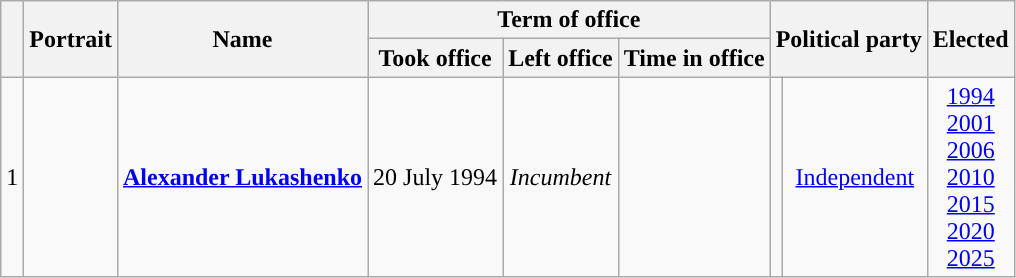<table class="wikitable" style="text-align:center">
<tr>
<th rowspan=2></th>
<th rowspan=2>Portrait</th>
<th rowspan=2>Name<br></th>
<th colspan=3>Term of office</th>
<th colspan=2 rowspan=2>Political party</th>
<th rowspan=2>Elected</th>
</tr>
<tr>
<th>Took office</th>
<th>Left office</th>
<th>Time in office</th>
</tr>
<tr>
<td>1</td>
<td></td>
<td><strong><a href='#'>Alexander Lukashenko</a></strong><br></td>
<td>20 July 1994</td>
<td><em>Incumbent</em></td>
<td></td>
<td style="background: "></td>
<td><a href='#'>Independent</a><br></td>
<td><a href='#'>1994</a><br><a href='#'>2001</a><br><a href='#'>2006</a><br><a href='#'>2010</a><br><a href='#'>2015</a><br><a href='#'>2020</a><br><a href='#'>2025</a></td>
</tr>
</table>
